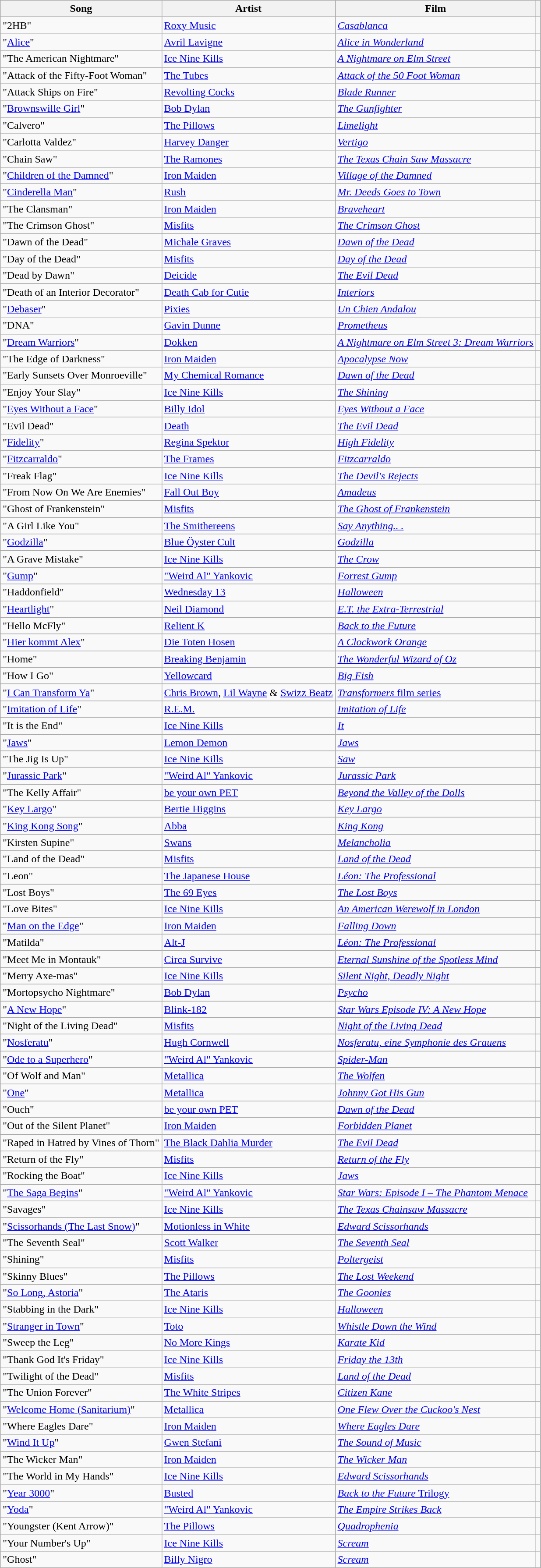<table class="wikitable sortable mw-datatable sticky-header sort-under col4center">
<tr>
<th>Song</th>
<th>Artist</th>
<th>Film</th>
<th class="unsortable"></th>
</tr>
<tr>
<td>"2HB"</td>
<td><a href='#'>Roxy Music</a></td>
<td><a href='#'><em>Casablanca</em></a></td>
<td></td>
</tr>
<tr>
<td>"<a href='#'>Alice</a>"</td>
<td><a href='#'>Avril Lavigne</a></td>
<td><em><a href='#'>Alice in Wonderland</a></em></td>
<td></td>
</tr>
<tr>
<td>"The American Nightmare"</td>
<td><a href='#'>Ice Nine Kills</a></td>
<td><em><a href='#'>A Nightmare on Elm Street</a></em></td>
<td></td>
</tr>
<tr>
<td>"Attack of the Fifty-Foot Woman"</td>
<td><a href='#'>The Tubes</a></td>
<td><em><a href='#'>Attack of the 50 Foot Woman</a></em></td>
<td></td>
</tr>
<tr>
<td>"Attack Ships on Fire"</td>
<td><a href='#'>Revolting Cocks</a></td>
<td><em><a href='#'>Blade Runner</a></em></td>
<td></td>
</tr>
<tr>
<td>"<a href='#'>Brownswille Girl</a>"</td>
<td><a href='#'>Bob Dylan</a></td>
<td><em><a href='#'>The Gunfighter</a></em></td>
<td></td>
</tr>
<tr>
<td>"Calvero"</td>
<td><a href='#'>The Pillows</a></td>
<td><em><a href='#'>Limelight</a></em></td>
<td></td>
</tr>
<tr>
<td>"Carlotta Valdez"</td>
<td><a href='#'>Harvey Danger</a></td>
<td><em><a href='#'>Vertigo</a></em></td>
<td></td>
</tr>
<tr>
<td>"Chain Saw"</td>
<td><a href='#'>The Ramones</a></td>
<td><em><a href='#'>The Texas Chain Saw Massacre</a></em></td>
<td></td>
</tr>
<tr>
<td>"<a href='#'>Children of the Damned</a>"</td>
<td><a href='#'>Iron Maiden</a></td>
<td><em><a href='#'>Village of the Damned</a></em></td>
<td></td>
</tr>
<tr>
<td>"<a href='#'>Cinderella Man</a>"</td>
<td><a href='#'>Rush</a></td>
<td><em><a href='#'>Mr. Deeds Goes to Town</a></em></td>
<td></td>
</tr>
<tr>
<td>"The Clansman"</td>
<td><a href='#'>Iron Maiden</a></td>
<td><em><a href='#'>Braveheart</a></em></td>
<td></td>
</tr>
<tr>
<td>"The Crimson Ghost"</td>
<td><a href='#'>Misfits</a></td>
<td><em><a href='#'>The Crimson Ghost</a></em></td>
<td></td>
</tr>
<tr>
<td>"Dawn of the Dead"</td>
<td><a href='#'>Michale Graves</a></td>
<td><em><a href='#'>Dawn of the Dead</a></em></td>
<td></td>
</tr>
<tr>
<td>"Day of the Dead"</td>
<td><a href='#'>Misfits</a></td>
<td><em><a href='#'>Day of the Dead</a></em></td>
<td></td>
</tr>
<tr>
<td>"Dead by Dawn"</td>
<td><a href='#'>Deicide</a></td>
<td><em><a href='#'>The Evil Dead</a></em></td>
<td></td>
</tr>
<tr>
<td>"Death of an Interior Decorator"</td>
<td><a href='#'>Death Cab for Cutie</a></td>
<td><em><a href='#'>Interiors</a></em></td>
<td></td>
</tr>
<tr>
<td>"<a href='#'>Debaser</a>"</td>
<td><a href='#'>Pixies</a></td>
<td><em><a href='#'>Un Chien Andalou</a></em></td>
<td></td>
</tr>
<tr>
<td>"DNA"</td>
<td><a href='#'>Gavin Dunne</a></td>
<td><em><a href='#'>Prometheus</a></em></td>
<td></td>
</tr>
<tr>
<td>"<a href='#'>Dream Warriors</a>"</td>
<td><a href='#'>Dokken</a></td>
<td><em><a href='#'>A Nightmare on Elm Street 3: Dream Warriors</a></em></td>
<td></td>
</tr>
<tr>
<td>"The Edge of Darkness"</td>
<td><a href='#'>Iron Maiden</a></td>
<td><em><a href='#'>Apocalypse Now</a></em></td>
<td></td>
</tr>
<tr>
<td>"Early Sunsets Over Monroeville"</td>
<td><a href='#'>My Chemical Romance</a></td>
<td><em><a href='#'>Dawn of the Dead</a></em></td>
<td></td>
</tr>
<tr>
<td>"Enjoy Your Slay"</td>
<td><a href='#'>Ice Nine Kills</a></td>
<td><em><a href='#'>The Shining</a></em></td>
<td></td>
</tr>
<tr>
<td>"<a href='#'>Eyes Without a Face</a>"</td>
<td><a href='#'>Billy Idol</a></td>
<td><a href='#'><em>Eyes Without a Face</em></a></td>
<td></td>
</tr>
<tr>
<td>"Evil Dead"</td>
<td><a href='#'>Death</a></td>
<td><em><a href='#'>The Evil Dead</a></em></td>
<td></td>
</tr>
<tr>
<td>"<a href='#'>Fidelity</a>"</td>
<td><a href='#'>Regina Spektor</a></td>
<td><em><a href='#'>High Fidelity</a></em></td>
<td></td>
</tr>
<tr>
<td>"<a href='#'>Fitzcarraldo</a>"</td>
<td><a href='#'>The Frames</a></td>
<td><em><a href='#'>Fitzcarraldo</a></em></td>
<td></td>
</tr>
<tr>
<td>"Freak Flag"</td>
<td><a href='#'>Ice Nine Kills</a></td>
<td><em><a href='#'>The Devil's Rejects</a></em></td>
<td></td>
</tr>
<tr>
<td>"From Now On We Are Enemies"</td>
<td><a href='#'>Fall Out Boy</a></td>
<td><a href='#'><em>Amadeus</em></a></td>
<td></td>
</tr>
<tr>
<td>"Ghost of Frankenstein"</td>
<td><a href='#'>Misfits</a></td>
<td><em><a href='#'>The Ghost of Frankenstein</a></em></td>
<td></td>
</tr>
<tr>
<td>"A Girl Like You"</td>
<td><a href='#'>The Smithereens</a></td>
<td><em><a href='#'>Say Anything.. .</a></em></td>
<td></td>
</tr>
<tr>
<td>"<a href='#'>Godzilla</a>"</td>
<td><a href='#'>Blue Öyster Cult</a></td>
<td><em><a href='#'>Godzilla</a></em></td>
<td></td>
</tr>
<tr>
<td>"A Grave Mistake"</td>
<td><a href='#'>Ice Nine Kills</a></td>
<td><em><a href='#'>The Crow</a></em></td>
<td></td>
</tr>
<tr>
<td>"<a href='#'>Gump</a>"</td>
<td><a href='#'>"Weird Al" Yankovic</a></td>
<td><em><a href='#'>Forrest Gump</a></em></td>
<td></td>
</tr>
<tr>
<td>"Haddonfield"</td>
<td><a href='#'>Wednesday 13</a></td>
<td><em><a href='#'>Halloween</a></em></td>
<td></td>
</tr>
<tr>
<td>"<a href='#'>Heartlight</a>"</td>
<td><a href='#'>Neil Diamond</a></td>
<td><em><a href='#'>E.T. the Extra-Terrestrial</a></em></td>
<td></td>
</tr>
<tr>
<td>"Hello McFly"</td>
<td><a href='#'>Relient K</a></td>
<td><em><a href='#'>Back to the Future</a></em></td>
<td></td>
</tr>
<tr>
<td>"<a href='#'>Hier kommt Alex</a>"</td>
<td><a href='#'>Die Toten Hosen</a></td>
<td><em><a href='#'>A Clockwork Orange</a></em></td>
<td></td>
</tr>
<tr>
<td>"Home"</td>
<td><a href='#'>Breaking Benjamin</a></td>
<td><em><a href='#'>The Wonderful Wizard of Oz</a></em></td>
<td></td>
</tr>
<tr>
<td>"How I Go"</td>
<td><a href='#'>Yellowcard</a></td>
<td><em><a href='#'>Big Fish</a></em></td>
<td></td>
</tr>
<tr>
<td>"<a href='#'>I Can Transform Ya</a>"</td>
<td><a href='#'>Chris Brown</a>, <a href='#'>Lil Wayne</a> & <a href='#'>Swizz Beatz</a></td>
<td><a href='#'><em>Transformers</em> film series</a></td>
<td></td>
</tr>
<tr>
<td>"<a href='#'>Imitation of Life</a>"</td>
<td><a href='#'>R.E.M.</a></td>
<td><em><a href='#'>Imitation of Life</a></em></td>
<td></td>
</tr>
<tr>
<td>"It is the End"</td>
<td><a href='#'>Ice Nine Kills</a></td>
<td><em><a href='#'>It</a></em></td>
<td></td>
</tr>
<tr>
<td>"<a href='#'>Jaws</a>"</td>
<td><a href='#'>Lemon Demon</a></td>
<td><em><a href='#'>Jaws</a></em></td>
<td></td>
</tr>
<tr>
<td>"The Jig Is Up"</td>
<td><a href='#'>Ice Nine Kills</a></td>
<td><em><a href='#'>Saw</a></em></td>
<td></td>
</tr>
<tr>
<td>"<a href='#'>Jurassic Park</a>"</td>
<td><a href='#'>"Weird Al" Yankovic</a></td>
<td><em><a href='#'>Jurassic Park</a></em></td>
<td></td>
</tr>
<tr>
<td>"The Kelly Affair"</td>
<td><a href='#'>be your own PET</a></td>
<td><em><a href='#'>Beyond the Valley of the Dolls</a></em></td>
<td></td>
</tr>
<tr>
<td>"<a href='#'>Key Largo</a>"</td>
<td><a href='#'>Bertie Higgins</a></td>
<td><em><a href='#'>Key Largo</a></em></td>
<td></td>
</tr>
<tr>
<td>"<a href='#'>King Kong Song</a>"</td>
<td><a href='#'>Abba</a></td>
<td><em><a href='#'>King Kong</a></em></td>
<td></td>
</tr>
<tr>
<td>"Kirsten Supine"</td>
<td><a href='#'>Swans</a></td>
<td><em><a href='#'>Melancholia</a></em></td>
<td></td>
</tr>
<tr>
<td>"Land of the Dead"</td>
<td><a href='#'>Misfits</a></td>
<td><em><a href='#'>Land of the Dead</a></em></td>
<td></td>
</tr>
<tr>
<td>"Leon"</td>
<td><a href='#'>The Japanese House</a></td>
<td><em><a href='#'>Léon: The Professional</a></em></td>
<td></td>
</tr>
<tr>
<td>"Lost Boys"</td>
<td><a href='#'>The 69 Eyes</a></td>
<td><em><a href='#'>The Lost Boys</a></em></td>
<td></td>
</tr>
<tr>
<td>"Love Bites"</td>
<td><a href='#'>Ice Nine Kills</a></td>
<td><em><a href='#'>An American Werewolf in London</a></em></td>
<td></td>
</tr>
<tr>
<td>"<a href='#'>Man on the Edge</a>"</td>
<td><a href='#'>Iron Maiden</a></td>
<td><em><a href='#'>Falling Down</a></em></td>
<td></td>
</tr>
<tr>
<td>"Matilda"</td>
<td><a href='#'>Alt-J</a></td>
<td><em><a href='#'>Léon: The Professional</a></em></td>
<td></td>
</tr>
<tr>
<td>"Meet Me in Montauk"</td>
<td><a href='#'>Circa Survive</a></td>
<td><em><a href='#'>Eternal Sunshine of the Spotless Mind</a></em></td>
<td></td>
</tr>
<tr>
<td>"Merry Axe-mas"</td>
<td><a href='#'>Ice Nine Kills</a></td>
<td><em><a href='#'>Silent Night, Deadly Night</a></em></td>
<td></td>
</tr>
<tr>
<td>"Mortopsycho Nightmare"</td>
<td><a href='#'>Bob Dylan</a></td>
<td><a href='#'><em>Psycho</em></a></td>
<td></td>
</tr>
<tr>
<td>"<a href='#'>A New Hope</a>"</td>
<td><a href='#'>Blink-182</a></td>
<td><em><a href='#'>Star Wars Episode IV: A New Hope</a></em></td>
<td></td>
</tr>
<tr>
<td>"Night of the Living Dead"</td>
<td><a href='#'>Misfits</a></td>
<td><em><a href='#'>Night of the Living Dead</a></em></td>
<td></td>
</tr>
<tr>
<td>"<a href='#'>Nosferatu</a>"</td>
<td><a href='#'>Hugh Cornwell</a></td>
<td><em><a href='#'>Nosferatu, eine Symphonie des Grauens</a></em></td>
<td></td>
</tr>
<tr>
<td>"<a href='#'>Ode to a Superhero</a>"</td>
<td><a href='#'>"Weird Al" Yankovic</a></td>
<td><em><a href='#'>Spider-Man</a></em></td>
<td></td>
</tr>
<tr>
<td>"Of Wolf and Man"</td>
<td><a href='#'>Metallica</a></td>
<td><em><a href='#'>The Wolfen</a></em></td>
<td></td>
</tr>
<tr>
<td>"<a href='#'>One</a>"</td>
<td><a href='#'>Metallica</a></td>
<td><em><a href='#'>Johnny Got His Gun</a></em></td>
<td></td>
</tr>
<tr>
<td>"Ouch"</td>
<td><a href='#'>be your own PET</a></td>
<td><em><a href='#'>Dawn of the Dead</a></em></td>
<td></td>
</tr>
<tr>
<td>"Out of the Silent Planet"</td>
<td><a href='#'>Iron Maiden</a></td>
<td><em><a href='#'>Forbidden Planet</a></em></td>
<td></td>
</tr>
<tr>
<td>"Raped in Hatred by Vines of Thorn"</td>
<td><a href='#'>The Black Dahlia Murder</a></td>
<td><em><a href='#'>The Evil Dead</a></em></td>
<td></td>
</tr>
<tr>
<td>"Return of the Fly"</td>
<td><a href='#'>Misfits</a></td>
<td><em><a href='#'>Return of the Fly</a></em></td>
<td></td>
</tr>
<tr>
<td>"Rocking the Boat"</td>
<td><a href='#'>Ice Nine Kills</a></td>
<td><em><a href='#'>Jaws</a></em></td>
<td></td>
</tr>
<tr>
<td>"<a href='#'>The Saga Begins</a>"</td>
<td><a href='#'>"Weird Al" Yankovic</a></td>
<td><em><a href='#'>Star Wars: Episode I – The Phantom Menace</a></em></td>
<td></td>
</tr>
<tr>
<td>"Savages"</td>
<td><a href='#'>Ice Nine Kills</a></td>
<td><em><a href='#'>The Texas Chainsaw Massacre</a></em></td>
<td></td>
</tr>
<tr>
<td>"<a href='#'>Scissorhands (The Last Snow)</a>"</td>
<td><a href='#'>Motionless in White</a></td>
<td><em><a href='#'>Edward Scissorhands</a></em></td>
<td></td>
</tr>
<tr>
<td>"The Seventh Seal"</td>
<td><a href='#'>Scott Walker</a></td>
<td><em><a href='#'>The Seventh Seal</a></em></td>
<td></td>
</tr>
<tr>
<td>"Shining"</td>
<td><a href='#'>Misfits</a></td>
<td><em><a href='#'>Poltergeist</a></em></td>
<td></td>
</tr>
<tr>
<td>"Skinny Blues"</td>
<td><a href='#'>The Pillows</a></td>
<td><em><a href='#'>The Lost Weekend</a></em></td>
<td></td>
</tr>
<tr>
<td>"<a href='#'>So Long, Astoria</a>"</td>
<td><a href='#'>The Ataris</a></td>
<td><em><a href='#'>The Goonies</a></em></td>
<td></td>
</tr>
<tr>
<td>"Stabbing in the Dark"</td>
<td><a href='#'>Ice Nine Kills</a></td>
<td><em><a href='#'>Halloween</a></em></td>
<td></td>
</tr>
<tr>
<td>"<a href='#'>Stranger in Town</a>"</td>
<td><a href='#'>Toto</a></td>
<td><em><a href='#'>Whistle Down the Wind</a></em></td>
<td></td>
</tr>
<tr>
<td>"Sweep the Leg"</td>
<td><a href='#'>No More Kings</a></td>
<td><em><a href='#'>Karate Kid</a></em></td>
<td></td>
</tr>
<tr>
<td>"Thank God It's Friday"</td>
<td><a href='#'>Ice Nine Kills</a></td>
<td><em><a href='#'>Friday the 13th</a></em></td>
<td></td>
</tr>
<tr>
<td>"Twilight of the Dead"</td>
<td><a href='#'>Misfits</a></td>
<td><em><a href='#'>Land of the Dead</a></em></td>
<td></td>
</tr>
<tr>
<td>"The Union Forever"</td>
<td><a href='#'>The White Stripes</a></td>
<td><em><a href='#'>Citizen Kane</a></em></td>
<td></td>
</tr>
<tr>
<td>"<a href='#'>Welcome Home (Sanitarium)</a>"</td>
<td><a href='#'>Metallica</a></td>
<td><em><a href='#'>One Flew Over the Cuckoo's Nest</a></em></td>
<td></td>
</tr>
<tr>
<td>"Where Eagles Dare"</td>
<td><a href='#'>Iron Maiden</a></td>
<td><em><a href='#'>Where Eagles Dare</a></em></td>
<td></td>
</tr>
<tr>
<td>"<a href='#'>Wind It Up</a>"</td>
<td><a href='#'>Gwen Stefani</a></td>
<td><em><a href='#'>The Sound of Music</a></em></td>
<td></td>
</tr>
<tr>
<td>"The Wicker Man"</td>
<td><a href='#'>Iron Maiden</a></td>
<td><em><a href='#'>The Wicker Man</a></em></td>
<td></td>
</tr>
<tr>
<td>"The World in My Hands"</td>
<td><a href='#'>Ice Nine Kills</a></td>
<td><em><a href='#'>Edward Scissorhands</a></em></td>
<td></td>
</tr>
<tr>
<td>"<a href='#'>Year 3000</a>"</td>
<td><a href='#'>Busted</a></td>
<td><a href='#'><em>Back to the Future</em> Trilogy</a></td>
<td></td>
</tr>
<tr>
<td>"<a href='#'>Yoda</a>"</td>
<td><a href='#'>"Weird Al" Yankovic</a></td>
<td><em><a href='#'>The Empire Strikes Back</a></em></td>
<td></td>
</tr>
<tr>
<td>"Youngster (Kent Arrow)"</td>
<td><a href='#'>The Pillows</a></td>
<td><em><a href='#'>Quadrophenia</a></em></td>
<td></td>
</tr>
<tr>
<td>"Your Number's Up"</td>
<td><a href='#'>Ice Nine Kills</a></td>
<td><em><a href='#'>Scream</a></em></td>
<td></td>
</tr>
<tr>
<td>"Ghost"</td>
<td><a href='#'>Billy Nigro</a></td>
<td><em><a href='#'>Scream</a></em></td>
<td></td>
</tr>
</table>
